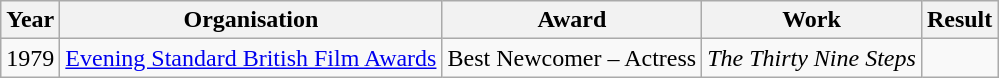<table class="wikitable">
<tr>
<th>Year</th>
<th>Organisation</th>
<th>Award</th>
<th>Work</th>
<th>Result</th>
</tr>
<tr>
<td>1979</td>
<td><a href='#'>Evening Standard British Film Awards</a></td>
<td>Best Newcomer – Actress</td>
<td><em>The Thirty Nine Steps</em></td>
<td></td>
</tr>
</table>
